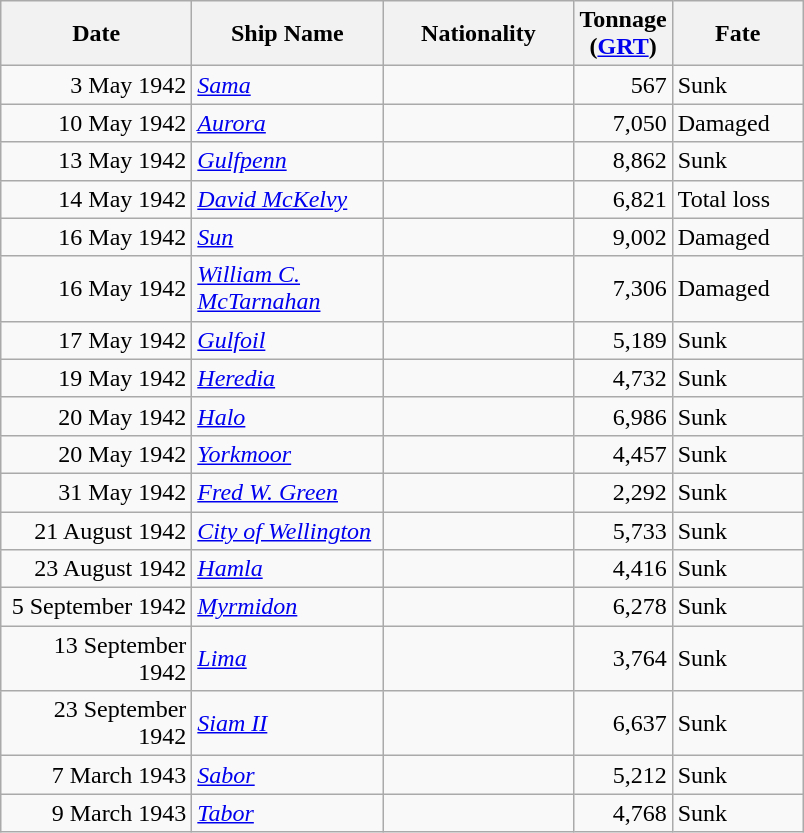<table class="wikitable sortable" style="margin: 1em auto 1em auto;">
<tr>
<th width="120px">Date</th>
<th width="120px">Ship Name</th>
<th width="120px">Nationality</th>
<th width="25px">Tonnage<br>(<a href='#'>GRT</a>)</th>
<th width="80px">Fate</th>
</tr>
<tr>
<td align="right">3 May 1942</td>
<td align="left"><a href='#'><em>Sama</em></a></td>
<td align="left"></td>
<td align="right">567</td>
<td align="left">Sunk</td>
</tr>
<tr>
<td align="right">10 May 1942</td>
<td align="left"><a href='#'><em>Aurora</em></a></td>
<td align="left"></td>
<td align="right">7,050</td>
<td align="left">Damaged</td>
</tr>
<tr>
<td align="right">13 May 1942</td>
<td align="left"><a href='#'><em>Gulfpenn</em></a></td>
<td align="left"></td>
<td align="right">8,862</td>
<td align="left">Sunk</td>
</tr>
<tr>
<td align="right">14 May 1942</td>
<td align="left"><a href='#'><em>David McKelvy</em></a></td>
<td align="left"></td>
<td align="right">6,821</td>
<td align="left">Total loss</td>
</tr>
<tr>
<td align="right">16 May 1942</td>
<td align="left"><a href='#'><em>Sun</em></a></td>
<td align="left"></td>
<td align="right">9,002</td>
<td align="left">Damaged</td>
</tr>
<tr>
<td align="right">16 May 1942</td>
<td align="left"><a href='#'><em>William C. McTarnahan</em></a></td>
<td align="left"></td>
<td align="right">7,306</td>
<td align="left">Damaged</td>
</tr>
<tr>
<td align="right">17 May 1942</td>
<td align="left"><a href='#'><em>Gulfoil</em></a></td>
<td align="left"></td>
<td align="right">5,189</td>
<td align="left">Sunk</td>
</tr>
<tr>
<td align="right">19 May 1942</td>
<td align="left"><a href='#'><em>Heredia</em></a></td>
<td align="left"></td>
<td align="right">4,732</td>
<td align="left">Sunk</td>
</tr>
<tr>
<td align="right">20 May 1942</td>
<td align="left"><a href='#'><em>Halo</em></a></td>
<td align="left"></td>
<td align="right">6,986</td>
<td align="left">Sunk</td>
</tr>
<tr>
<td align="right">20 May 1942</td>
<td align="left"><a href='#'><em>Yorkmoor</em></a></td>
<td align="left"></td>
<td align="right">4,457</td>
<td align="left">Sunk</td>
</tr>
<tr>
<td align="right">31 May 1942</td>
<td align="left"><a href='#'><em>Fred W. Green</em></a></td>
<td align="left"></td>
<td align="right">2,292</td>
<td align="left">Sunk</td>
</tr>
<tr>
<td align="right">21 August 1942</td>
<td align="left"><a href='#'><em>City of Wellington</em></a></td>
<td align="left"></td>
<td align="right">5,733</td>
<td align="left">Sunk</td>
</tr>
<tr>
<td align="right">23 August 1942</td>
<td align="left"><a href='#'><em>Hamla</em></a></td>
<td align="left"></td>
<td align="right">4,416</td>
<td align="left">Sunk</td>
</tr>
<tr>
<td align="right">5 September 1942</td>
<td align="left"><a href='#'><em>Myrmidon</em></a></td>
<td align="left"></td>
<td align="right">6,278</td>
<td align="left">Sunk</td>
</tr>
<tr>
<td align="right">13 September 1942</td>
<td align="left"><a href='#'><em>Lima</em></a></td>
<td align="left"></td>
<td align="right">3,764</td>
<td align="left">Sunk</td>
</tr>
<tr>
<td align="right">23 September 1942</td>
<td align="left"><a href='#'><em>Siam II</em></a></td>
<td align="left"></td>
<td align="right">6,637</td>
<td align="left">Sunk</td>
</tr>
<tr>
<td align="right">7 March 1943</td>
<td align="left"><a href='#'><em>Sabor</em></a></td>
<td align="left"></td>
<td align="right">5,212</td>
<td align="left">Sunk</td>
</tr>
<tr>
<td align="right">9 March 1943</td>
<td align="left"><a href='#'><em>Tabor</em></a></td>
<td align="left"></td>
<td align="right">4,768</td>
<td align="left">Sunk</td>
</tr>
</table>
